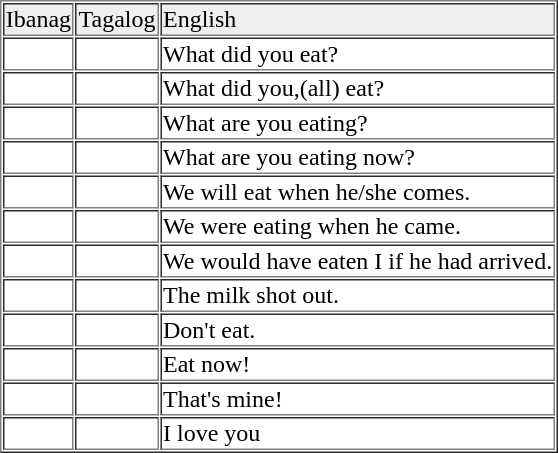<table border="1" cellspacing="1"  align="center">
<tr style="background-color:#efefef;">
<td>Ibanag</td>
<td>Tagalog</td>
<td>English</td>
</tr>
<tr>
<td></td>
<td></td>
<td>What did you eat?</td>
</tr>
<tr>
<td></td>
<td></td>
<td>What did you,(all) eat?</td>
</tr>
<tr>
<td></td>
<td></td>
<td>What are you eating?</td>
</tr>
<tr>
<td></td>
<td></td>
<td>What are you eating now?</td>
</tr>
<tr>
<td></td>
<td></td>
<td>We will eat when he/she comes.</td>
</tr>
<tr>
<td></td>
<td></td>
<td>We were eating when he came.</td>
</tr>
<tr>
<td></td>
<td></td>
<td>We would have eaten I if he had arrived.</td>
</tr>
<tr>
<td></td>
<td></td>
<td>The milk shot out.</td>
</tr>
<tr>
<td></td>
<td></td>
<td>Don't eat.</td>
</tr>
<tr>
<td></td>
<td></td>
<td>Eat now!</td>
</tr>
<tr>
<td></td>
<td></td>
<td>That's mine!</td>
</tr>
<tr>
<td></td>
<td></td>
<td>I love you</td>
</tr>
</table>
